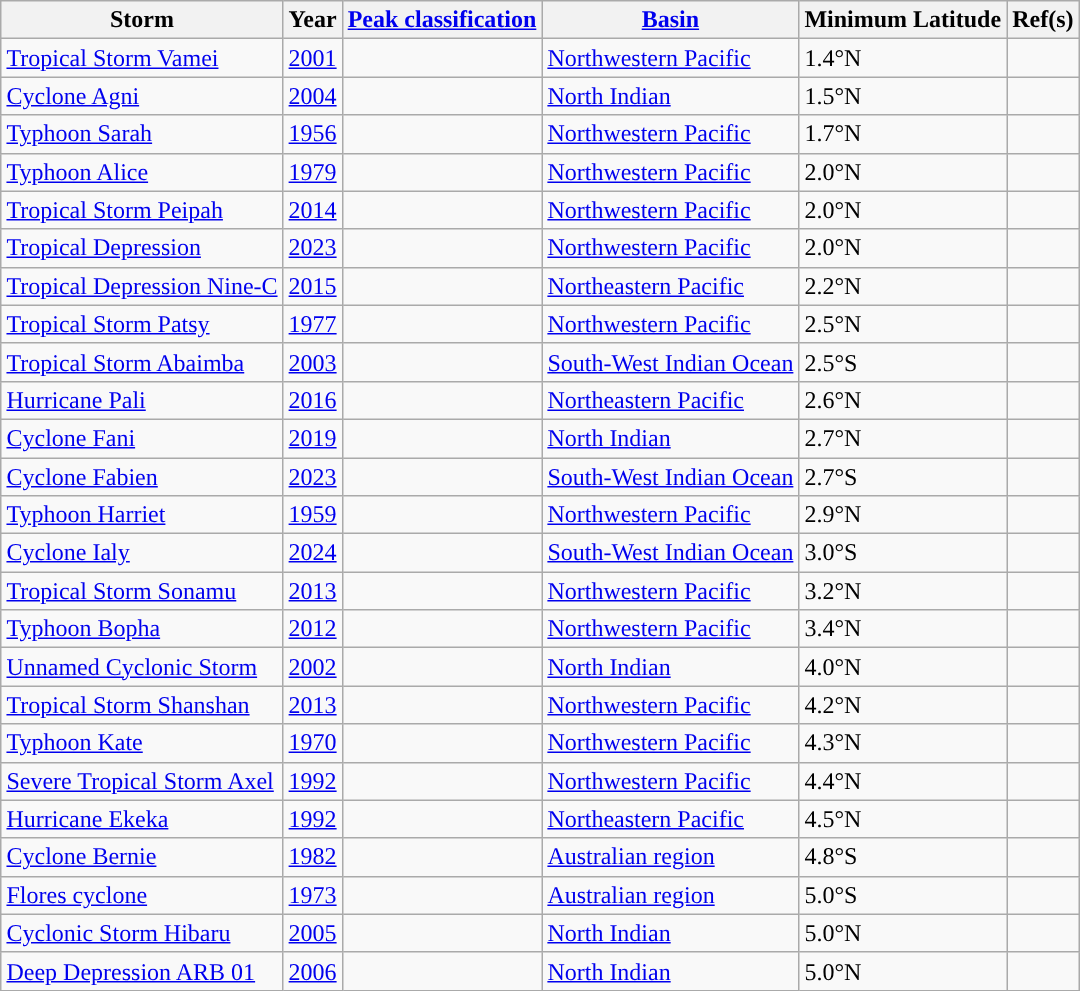<table class="wikitable sortable" style="margin:auto;">
<tr>
<th>Storm</th>
<th>Year</th>
<th><a href='#'>Peak classification</a></th>
<th><a href='#'>Basin</a></th>
<th>Minimum Latitude</th>
<th>Ref(s)</th>
</tr>
<tr>
<td><a href='#'>Tropical Storm Vamei</a></td>
<td><a href='#'>2001</a></td>
<td></td>
<td><a href='#'>Northwestern Pacific</a></td>
<td>1.4°N</td>
<td></td>
</tr>
<tr>
<td><a href='#'>Cyclone Agni</a></td>
<td><a href='#'>2004</a></td>
<td></td>
<td><a href='#'>North Indian</a></td>
<td>1.5°N</td>
<td></td>
</tr>
<tr>
<td><a href='#'>Typhoon Sarah</a></td>
<td><a href='#'>1956</a></td>
<td></td>
<td><a href='#'>Northwestern Pacific</a></td>
<td>1.7°N</td>
<td></td>
</tr>
<tr>
<td><a href='#'>Typhoon Alice</a></td>
<td><a href='#'>1979</a></td>
<td></td>
<td><a href='#'>Northwestern Pacific</a></td>
<td>2.0°N</td>
<td></td>
</tr>
<tr>
<td><a href='#'>Tropical Storm Peipah</a></td>
<td><a href='#'>2014</a></td>
<td></td>
<td><a href='#'>Northwestern Pacific</a></td>
<td>2.0°N</td>
<td></td>
</tr>
<tr>
<td><a href='#'>Tropical Depression</a></td>
<td><a href='#'>2023</a></td>
<td></td>
<td><a href='#'>Northwestern Pacific</a></td>
<td>2.0°N</td>
<td></td>
</tr>
<tr>
<td><a href='#'>Tropical Depression Nine-C</a></td>
<td><a href='#'>2015</a></td>
<td></td>
<td><a href='#'>Northeastern Pacific</a></td>
<td>2.2°N</td>
<td></td>
</tr>
<tr>
<td><a href='#'>Tropical Storm Patsy</a></td>
<td><a href='#'>1977</a></td>
<td></td>
<td><a href='#'>Northwestern Pacific</a></td>
<td>2.5°N</td>
<td></td>
</tr>
<tr>
<td><a href='#'>Tropical Storm Abaimba</a></td>
<td><a href='#'>2003</a></td>
<td></td>
<td><a href='#'>South-West Indian Ocean</a></td>
<td>2.5°S</td>
<td></td>
</tr>
<tr>
<td><a href='#'>Hurricane Pali</a></td>
<td><a href='#'>2016</a></td>
<td></td>
<td><a href='#'>Northeastern Pacific</a></td>
<td>2.6°N</td>
<td></td>
</tr>
<tr>
<td><a href='#'>Cyclone Fani</a></td>
<td><a href='#'>2019</a></td>
<td></td>
<td><a href='#'>North Indian</a></td>
<td>2.7°N</td>
<td></td>
</tr>
<tr>
<td><a href='#'>Cyclone Fabien</a></td>
<td><a href='#'>2023</a></td>
<td></td>
<td><a href='#'>South-West Indian Ocean</a></td>
<td>2.7°S</td>
<td></td>
</tr>
<tr>
<td><a href='#'>Typhoon Harriet</a></td>
<td><a href='#'>1959</a></td>
<td></td>
<td><a href='#'>Northwestern Pacific</a></td>
<td>2.9°N</td>
<td></td>
</tr>
<tr>
<td><a href='#'>Cyclone Ialy</a></td>
<td><a href='#'>2024</a></td>
<td></td>
<td><a href='#'>South-West Indian Ocean</a></td>
<td>3.0°S</td>
<td></td>
</tr>
<tr>
<td><a href='#'>Tropical Storm Sonamu</a></td>
<td><a href='#'>2013</a></td>
<td></td>
<td><a href='#'>Northwestern Pacific</a></td>
<td>3.2°N</td>
<td></td>
</tr>
<tr>
<td><a href='#'>Typhoon Bopha</a></td>
<td><a href='#'>2012</a></td>
<td></td>
<td><a href='#'>Northwestern Pacific</a></td>
<td>3.4°N</td>
<td></td>
</tr>
<tr>
<td><a href='#'>Unnamed Cyclonic Storm</a></td>
<td><a href='#'>2002</a></td>
<td></td>
<td><a href='#'>North Indian</a></td>
<td>4.0°N</td>
<td></td>
</tr>
<tr>
<td><a href='#'>Tropical Storm Shanshan</a></td>
<td><a href='#'>2013</a></td>
<td></td>
<td><a href='#'>Northwestern Pacific</a></td>
<td>4.2°N</td>
<td></td>
</tr>
<tr>
<td><a href='#'>Typhoon Kate</a></td>
<td><a href='#'>1970</a></td>
<td></td>
<td><a href='#'>Northwestern Pacific</a></td>
<td>4.3°N</td>
<td></td>
</tr>
<tr>
<td><a href='#'>Severe Tropical Storm Axel</a></td>
<td><a href='#'>1992</a></td>
<td></td>
<td><a href='#'>Northwestern Pacific</a></td>
<td>4.4°N</td>
<td></td>
</tr>
<tr>
<td><a href='#'>Hurricane Ekeka</a></td>
<td><a href='#'>1992</a></td>
<td></td>
<td><a href='#'>Northeastern Pacific</a></td>
<td>4.5°N</td>
<td></td>
</tr>
<tr>
<td><a href='#'>Cyclone Bernie</a></td>
<td><a href='#'>1982</a></td>
<td></td>
<td><a href='#'>Australian region</a></td>
<td>4.8°S</td>
<td></td>
</tr>
<tr>
<td><a href='#'>Flores cyclone</a></td>
<td><a href='#'>1973</a></td>
<td></td>
<td><a href='#'>Australian region</a></td>
<td>5.0°S</td>
<td></td>
</tr>
<tr>
<td><a href='#'>Cyclonic Storm Hibaru</a></td>
<td><a href='#'>2005</a></td>
<td></td>
<td><a href='#'>North Indian</a></td>
<td>5.0°N</td>
<td></td>
</tr>
<tr>
<td><a href='#'>Deep Depression ARB 01</a></td>
<td><a href='#'>2006</a></td>
<td></td>
<td><a href='#'>North Indian</a></td>
<td>5.0°N</td>
<td></td>
</tr>
</table>
